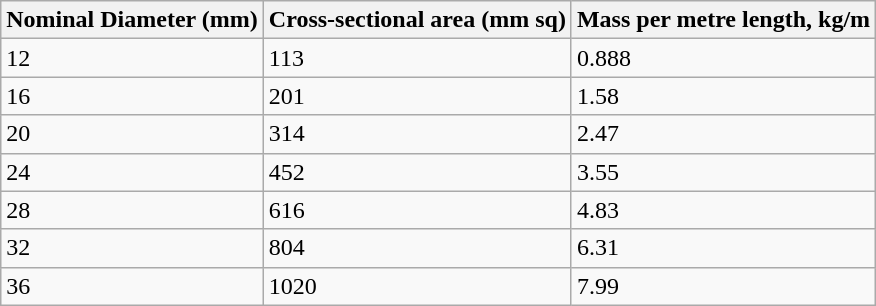<table class="wikitable">
<tr>
<th>Nominal Diameter (mm)</th>
<th>Cross-sectional area (mm sq)</th>
<th>Mass per metre length, kg/m</th>
</tr>
<tr>
<td>12</td>
<td>113</td>
<td>0.888</td>
</tr>
<tr>
<td>16</td>
<td>201</td>
<td>1.58</td>
</tr>
<tr>
<td>20</td>
<td>314</td>
<td>2.47</td>
</tr>
<tr>
<td>24</td>
<td>452</td>
<td>3.55</td>
</tr>
<tr>
<td>28</td>
<td>616</td>
<td>4.83</td>
</tr>
<tr>
<td>32</td>
<td>804</td>
<td>6.31</td>
</tr>
<tr>
<td>36</td>
<td>1020</td>
<td>7.99</td>
</tr>
</table>
